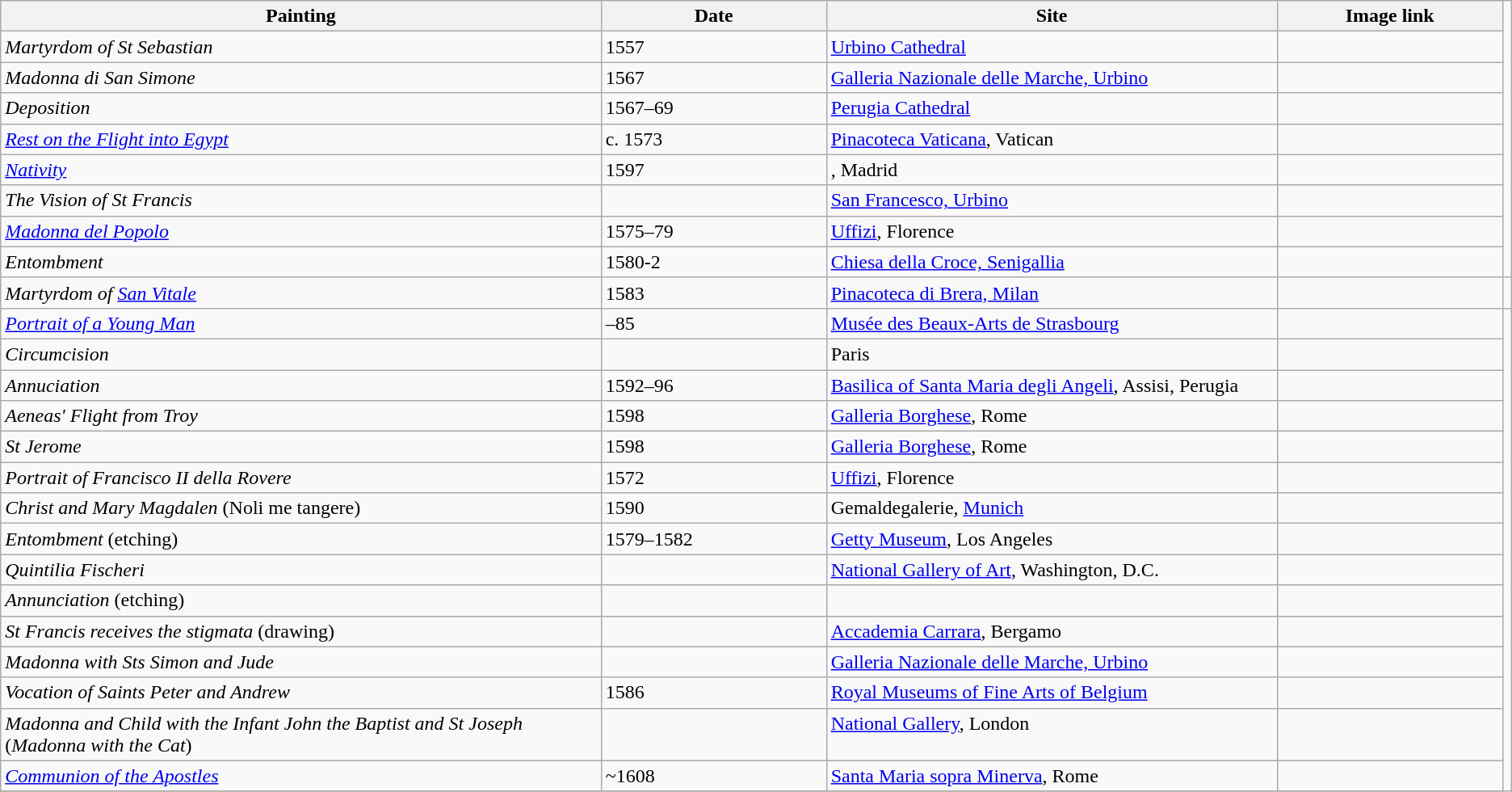<table class=wikitable>
<tr>
<th width="40%">Painting</th>
<th width="15%">Date</th>
<th width="30%">Site</th>
<th width="15%">Image link</th>
</tr>
<tr valign="top">
<td><em>Martyrdom of St Sebastian</em></td>
<td>1557</td>
<td><a href='#'>Urbino Cathedral</a></td>
<td></td>
</tr>
<tr valign="top">
<td><em>Madonna di San Simone</em></td>
<td>1567</td>
<td><a href='#'>Galleria Nazionale delle Marche, Urbino</a></td>
<td></td>
</tr>
<tr valign="top">
<td><em>Deposition</em></td>
<td>1567–69</td>
<td><a href='#'>Perugia Cathedral</a></td>
<td></td>
</tr>
<tr valign="top">
<td><em><a href='#'>Rest on the Flight into Egypt</a></em></td>
<td>c. 1573</td>
<td><a href='#'>Pinacoteca Vaticana</a>, Vatican</td>
<td></td>
</tr>
<tr valign="top">
<td><em><a href='#'>Nativity</a></em></td>
<td>1597</td>
<td>, Madrid</td>
<td></td>
</tr>
<tr valign="top">
<td><em>The Vision of St Francis</em></td>
<td></td>
<td><a href='#'>San Francesco, Urbino</a></td>
<td></td>
</tr>
<tr valign="top">
<td><em><a href='#'>Madonna del Popolo</a></em></td>
<td>1575–79</td>
<td><a href='#'>Uffizi</a>, Florence</td>
<td></td>
</tr>
<tr valign="top">
<td><em>Entombment</em></td>
<td>1580-2</td>
<td><a href='#'>Chiesa della Croce, Senigallia</a></td>
<td></td>
</tr>
<tr valign="top">
<td><em>Martyrdom of <a href='#'>San Vitale</a></em></td>
<td>1583</td>
<td><a href='#'>Pinacoteca di Brera, Milan</a></td>
<td></td>
<td></td>
</tr>
<tr valign="top">
<td><em><a href='#'>Portrait of a Young Man</a></em></td>
<td>–85</td>
<td><a href='#'>Musée des Beaux-Arts de Strasbourg</a></td>
<td></td>
</tr>
<tr valign="top">
<td><em>Circumcision</em></td>
<td></td>
<td>Paris</td>
<td></td>
</tr>
<tr valign="top">
<td><em>Annuciation</em></td>
<td>1592–96</td>
<td><a href='#'>Basilica of Santa Maria degli Angeli</a>, Assisi, Perugia</td>
<td></td>
</tr>
<tr valign="top">
<td><em>Aeneas' Flight from Troy</em></td>
<td>1598</td>
<td><a href='#'>Galleria Borghese</a>, Rome</td>
<td></td>
</tr>
<tr valign="top">
<td><em>St Jerome</em></td>
<td>1598</td>
<td><a href='#'>Galleria Borghese</a>, Rome</td>
<td></td>
</tr>
<tr valign="top">
<td><em>Portrait of Francisco II della Rovere</em></td>
<td>1572</td>
<td><a href='#'>Uffizi</a>, Florence</td>
<td></td>
</tr>
<tr valign="top">
<td><em>Christ and Mary Magdalen</em> (Noli me tangere)</td>
<td>1590</td>
<td>Gemaldegalerie, <a href='#'>Munich</a></td>
<td></td>
</tr>
<tr valign="top">
<td><em>Entombment</em> (etching)</td>
<td>1579–1582</td>
<td><a href='#'>Getty Museum</a>, Los Angeles</td>
<td></td>
</tr>
<tr valign="top">
<td><em>Quintilia Fischeri</em></td>
<td></td>
<td><a href='#'>National Gallery of Art</a>, Washington, D.C.</td>
<td></td>
</tr>
<tr valign="top">
<td><em>Annunciation</em> (etching)</td>
<td></td>
<td></td>
<td></td>
</tr>
<tr valign="top">
<td><em>St Francis receives the stigmata</em> (drawing)</td>
<td></td>
<td><a href='#'>Accademia Carrara</a>, Bergamo</td>
<td></td>
</tr>
<tr valign="top">
<td><em>Madonna with Sts Simon and Jude</em></td>
<td></td>
<td><a href='#'>Galleria Nazionale delle Marche, Urbino</a></td>
<td></td>
</tr>
<tr valign="top">
<td><em>Vocation of Saints Peter and Andrew</em></td>
<td>1586</td>
<td><a href='#'>Royal Museums of Fine Arts of Belgium</a></td>
<td></td>
</tr>
<tr valign="top">
<td><em>Madonna and Child with the Infant John the Baptist and St Joseph</em> (<em>Madonna with the Cat</em>)</td>
<td></td>
<td><a href='#'>National Gallery</a>, London</td>
<td></td>
</tr>
<tr valign="top">
<td><em><a href='#'>Communion of the Apostles</a></em></td>
<td>~1608</td>
<td><a href='#'>Santa Maria sopra Minerva</a>, Rome</td>
<td></td>
</tr>
<tr valign="top">
</tr>
</table>
